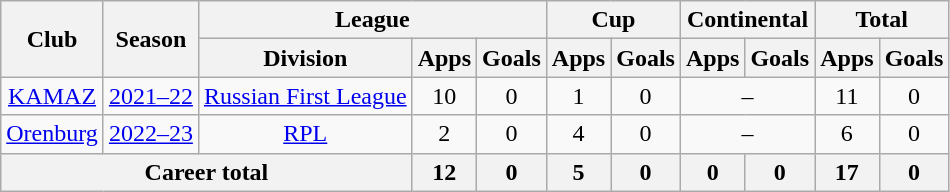<table class="wikitable" style="text-align:center">
<tr>
<th rowspan="2">Club</th>
<th rowspan="2">Season</th>
<th colspan="3">League</th>
<th colspan="2">Cup</th>
<th colspan="2">Continental</th>
<th colspan="2">Total</th>
</tr>
<tr>
<th>Division</th>
<th>Apps</th>
<th>Goals</th>
<th>Apps</th>
<th>Goals</th>
<th>Apps</th>
<th>Goals</th>
<th>Apps</th>
<th>Goals</th>
</tr>
<tr>
<td><a href='#'>KAMAZ</a></td>
<td><a href='#'>2021–22</a></td>
<td><a href='#'>Russian First League</a></td>
<td>10</td>
<td>0</td>
<td>1</td>
<td>0</td>
<td colspan="2">–</td>
<td>11</td>
<td>0</td>
</tr>
<tr>
<td><a href='#'>Orenburg</a></td>
<td><a href='#'>2022–23</a></td>
<td><a href='#'>RPL</a></td>
<td>2</td>
<td>0</td>
<td>4</td>
<td>0</td>
<td colspan="2">–</td>
<td>6</td>
<td>0</td>
</tr>
<tr>
<th colspan="3">Career total</th>
<th>12</th>
<th>0</th>
<th>5</th>
<th>0</th>
<th>0</th>
<th>0</th>
<th>17</th>
<th>0</th>
</tr>
</table>
